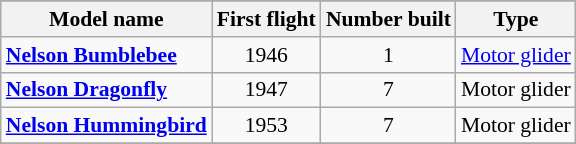<table class="wikitable" align=center style="font-size:90%;">
<tr>
</tr>
<tr style="background:#efefef;">
<th>Model name</th>
<th>First flight</th>
<th>Number built</th>
<th>Type</th>
</tr>
<tr>
<td align=left><strong><a href='#'>Nelson Bumblebee</a></strong></td>
<td align=center>1946</td>
<td align=center>1</td>
<td align=left><a href='#'>Motor glider</a></td>
</tr>
<tr>
<td align=left><strong><a href='#'>Nelson Dragonfly</a></strong></td>
<td align=center>1947</td>
<td align=center>7</td>
<td align=left>Motor glider</td>
</tr>
<tr>
<td align=left><strong><a href='#'>Nelson Hummingbird</a></strong></td>
<td align=center>1953</td>
<td align=center>7</td>
<td align=left>Motor glider</td>
</tr>
<tr>
</tr>
</table>
